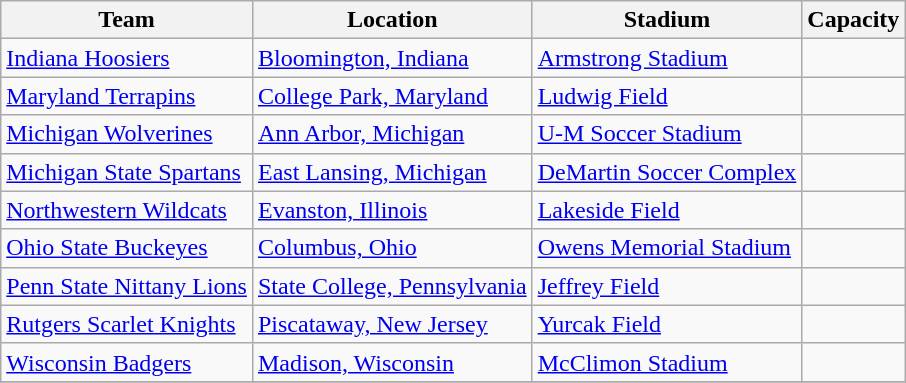<table class="wikitable sortable" style="text-align: left;">
<tr>
<th>Team</th>
<th>Location</th>
<th>Stadium</th>
<th>Capacity</th>
</tr>
<tr>
<td><a href='#'>Indiana Hoosiers</a></td>
<td><a href='#'>Bloomington, Indiana</a></td>
<td><a href='#'>Armstrong Stadium</a></td>
<td align="center"></td>
</tr>
<tr>
<td><a href='#'>Maryland Terrapins</a></td>
<td><a href='#'>College Park, Maryland</a></td>
<td><a href='#'>Ludwig Field</a></td>
<td align="center"></td>
</tr>
<tr>
<td><a href='#'>Michigan Wolverines</a></td>
<td><a href='#'>Ann Arbor, Michigan</a></td>
<td><a href='#'>U-M Soccer Stadium</a></td>
<td align="center"></td>
</tr>
<tr>
<td><a href='#'>Michigan State Spartans</a></td>
<td><a href='#'>East Lansing, Michigan</a></td>
<td><a href='#'>DeMartin Soccer Complex</a></td>
<td align="center"></td>
</tr>
<tr>
<td><a href='#'>Northwestern Wildcats</a></td>
<td><a href='#'>Evanston, Illinois</a></td>
<td><a href='#'>Lakeside Field</a></td>
<td align="center"></td>
</tr>
<tr>
<td><a href='#'>Ohio State Buckeyes</a></td>
<td><a href='#'>Columbus, Ohio</a></td>
<td><a href='#'>Owens Memorial Stadium</a></td>
<td align="center"></td>
</tr>
<tr>
<td><a href='#'>Penn State Nittany Lions</a></td>
<td><a href='#'>State College, Pennsylvania</a></td>
<td><a href='#'>Jeffrey Field</a></td>
<td align="center"></td>
</tr>
<tr>
<td><a href='#'>Rutgers Scarlet Knights</a></td>
<td><a href='#'>Piscataway, New Jersey</a></td>
<td><a href='#'>Yurcak Field</a></td>
<td align="center"></td>
</tr>
<tr>
<td><a href='#'>Wisconsin Badgers</a></td>
<td><a href='#'>Madison, Wisconsin</a></td>
<td><a href='#'>McClimon Stadium</a></td>
<td align="center"></td>
</tr>
<tr>
</tr>
</table>
